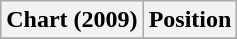<table class="wikitable sortable plainrowheaders" style="text-align:center">
<tr>
<th scope="col">Chart (2009)</th>
<th scope="col">Position</th>
</tr>
<tr>
</tr>
</table>
